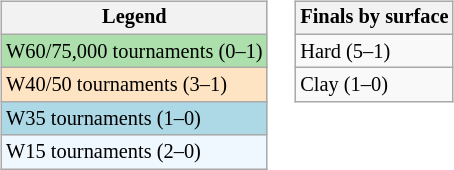<table>
<tr valign=top>
<td><br><table class=wikitable style="font-size:85%;">
<tr>
<th>Legend</th>
</tr>
<tr style="background:#addfad;">
<td>W60/75,000 tournaments (0–1)</td>
</tr>
<tr style="background:#ffe4c4;">
<td>W40/50 tournaments (3–1)</td>
</tr>
<tr style="background:lightblue;">
<td>W35 tournaments (1–0)</td>
</tr>
<tr style="background:#f0f8ff;">
<td>W15 tournaments (2–0)</td>
</tr>
</table>
</td>
<td><br><table class="wikitable" style=font-size:85%;>
<tr>
<th>Finals by surface</th>
</tr>
<tr>
<td>Hard (5–1)</td>
</tr>
<tr>
<td>Clay (1–0)</td>
</tr>
</table>
</td>
</tr>
</table>
